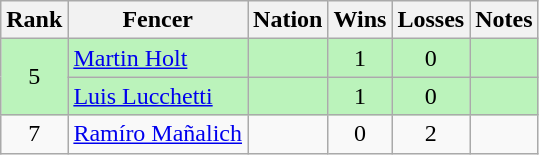<table class="wikitable sortable" style="text-align: center;">
<tr>
<th>Rank</th>
<th>Fencer</th>
<th>Nation</th>
<th>Wins</th>
<th>Losses</th>
<th>Notes</th>
</tr>
<tr bgcolor=bbf3bb>
<td rowspan=2>5</td>
<td align=left><a href='#'>Martin Holt</a></td>
<td align=left></td>
<td>1</td>
<td>0</td>
<td></td>
</tr>
<tr bgcolor=bbf3bb>
<td align=left><a href='#'>Luis Lucchetti</a></td>
<td align=left></td>
<td>1</td>
<td>0</td>
<td></td>
</tr>
<tr>
<td>7</td>
<td align=left><a href='#'>Ramíro Mañalich</a></td>
<td align=left></td>
<td>0</td>
<td>2</td>
<td></td>
</tr>
</table>
